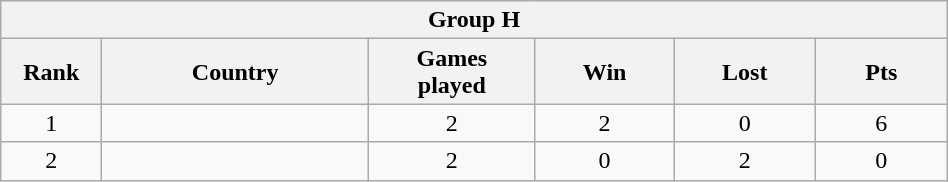<table class="wikitable" style= "text-align: center; Width:50%">
<tr>
<th colspan= 6>Group H</th>
</tr>
<tr>
<th width=2%>Rank</th>
<th width=10%>Country</th>
<th width=5%>Games <br> played</th>
<th width=5%>Win</th>
<th width=5%>Lost</th>
<th width=5%>Pts</th>
</tr>
<tr>
<td>1</td>
<td style= "text-align: left"></td>
<td>2</td>
<td>2</td>
<td>0</td>
<td>6</td>
</tr>
<tr>
<td>2</td>
<td style= "text-align: left"></td>
<td>2</td>
<td>0</td>
<td>2</td>
<td>0</td>
</tr>
</table>
